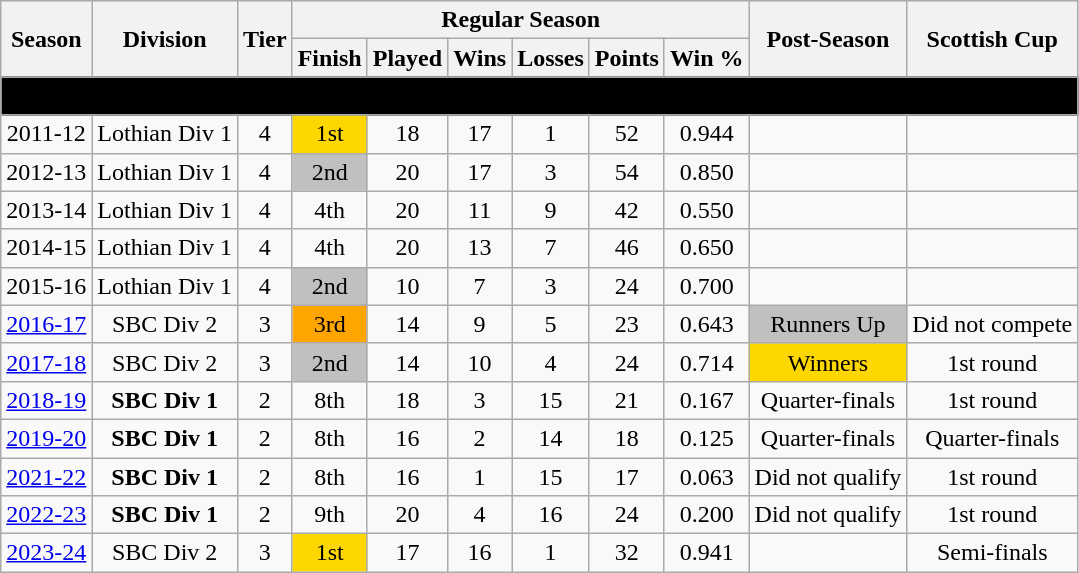<table class="wikitable" style="font-size:100%;">
<tr bgcolor="#efefef">
<th rowspan="2">Season</th>
<th rowspan="2">Division</th>
<th rowspan="2">Tier</th>
<th colspan="6">Regular Season</th>
<th rowspan="2">Post-Season</th>
<th rowspan="2">Scottish Cup</th>
</tr>
<tr>
<th>Finish</th>
<th>Played</th>
<th>Wins</th>
<th>Losses</th>
<th>Points</th>
<th>Win %</th>
</tr>
<tr>
<td colspan="11" align=center bgcolor="black"><span><strong>Edinburgh Lions</strong></span></td>
</tr>
<tr>
<td style="text-align:center;">2011-12</td>
<td style="text-align:center;">Lothian Div 1</td>
<td style="text-align:center;">4</td>
<td style="text-align:center;" bgcolor="gold">1st</td>
<td style="text-align:center;">18</td>
<td style="text-align:center;">17</td>
<td style="text-align:center;">1</td>
<td style="text-align:center;">52</td>
<td style="text-align:center;">0.944</td>
<td style="text-align:center;"></td>
<td style="text-align:center;"></td>
</tr>
<tr>
<td style="text-align:center;">2012-13</td>
<td style="text-align:center;">Lothian Div 1</td>
<td style="text-align:center;">4</td>
<td style="text-align:center;" bgcolor="silver">2nd</td>
<td style="text-align:center;">20</td>
<td style="text-align:center;">17</td>
<td style="text-align:center;">3</td>
<td style="text-align:center;">54</td>
<td style="text-align:center;">0.850</td>
<td style="text-align:center;"></td>
<td style="text-align:center;"></td>
</tr>
<tr>
<td style="text-align:center;">2013-14</td>
<td style="text-align:center;">Lothian Div 1</td>
<td style="text-align:center;">4</td>
<td style="text-align:center;">4th</td>
<td style="text-align:center;">20</td>
<td style="text-align:center;">11</td>
<td style="text-align:center;">9</td>
<td style="text-align:center;">42</td>
<td style="text-align:center;">0.550</td>
<td style="text-align:center;"></td>
<td style="text-align:center;"></td>
</tr>
<tr>
<td style="text-align:center;">2014-15</td>
<td style="text-align:center;">Lothian Div 1</td>
<td style="text-align:center;">4</td>
<td style="text-align:center;">4th</td>
<td style="text-align:center;">20</td>
<td style="text-align:center;">13</td>
<td style="text-align:center;">7</td>
<td style="text-align:center;">46</td>
<td style="text-align:center;">0.650</td>
<td style="text-align:center;"></td>
<td style="text-align:center;"></td>
</tr>
<tr>
<td style="text-align:center;">2015-16</td>
<td style="text-align:center;">Lothian Div 1</td>
<td style="text-align:center;">4</td>
<td style="text-align:center;" bgcolor="silver">2nd</td>
<td style="text-align:center;">10</td>
<td style="text-align:center;">7</td>
<td style="text-align:center;">3</td>
<td style="text-align:center;">24</td>
<td style="text-align:center;">0.700</td>
<td style="text-align:center;"></td>
<td style="text-align:center;"></td>
</tr>
<tr>
<td style="text-align:center;"><a href='#'>2016-17</a></td>
<td style="text-align:center;">SBC Div 2</td>
<td style="text-align:center;">3</td>
<td style="text-align:center;" bgcolor="orange">3rd</td>
<td style="text-align:center;">14</td>
<td style="text-align:center;">9</td>
<td style="text-align:center;">5</td>
<td style="text-align:center;">23</td>
<td style="text-align:center;">0.643</td>
<td style="text-align:center;" bgcolor="silver">Runners Up</td>
<td style="text-align:center;">Did not compete</td>
</tr>
<tr>
<td style="text-align:center;"><a href='#'>2017-18</a></td>
<td style="text-align:center;">SBC Div 2</td>
<td style="text-align:center;">3</td>
<td style="text-align:center;" bgcolor="silver">2nd</td>
<td style="text-align:center;">14</td>
<td style="text-align:center;">10</td>
<td style="text-align:center;">4</td>
<td style="text-align:center;">24</td>
<td style="text-align:center;">0.714</td>
<td style="text-align:center;" bgcolor="gold">Winners</td>
<td style="text-align:center;">1st round</td>
</tr>
<tr>
<td style="text-align:center;"><a href='#'>2018-19</a></td>
<td style="text-align:center;"><strong>SBC Div 1</strong></td>
<td style="text-align:center;">2</td>
<td style="text-align:center;">8th</td>
<td style="text-align:center;">18</td>
<td style="text-align:center;">3</td>
<td style="text-align:center;">15</td>
<td style="text-align:center;">21</td>
<td style="text-align:center;">0.167</td>
<td style="text-align:center;">Quarter-finals</td>
<td style="text-align:center;">1st round</td>
</tr>
<tr>
<td style="text-align:center;"><a href='#'>2019-20</a></td>
<td style="text-align:center;"><strong>SBC Div 1</strong></td>
<td style="text-align:center;">2</td>
<td style="text-align:center;">8th</td>
<td style="text-align:center;">16</td>
<td style="text-align:center;">2</td>
<td style="text-align:center;">14</td>
<td style="text-align:center;">18</td>
<td style="text-align:center;">0.125</td>
<td style="text-align:center;">Quarter-finals</td>
<td style="text-align:center;">Quarter-finals</td>
</tr>
<tr>
<td style="text-align:center;"><a href='#'>2021-22</a></td>
<td style="text-align:center;"><strong>SBC Div 1</strong></td>
<td style="text-align:center;">2</td>
<td style="text-align:center;">8th</td>
<td style="text-align:center;">16</td>
<td style="text-align:center;">1</td>
<td style="text-align:center;">15</td>
<td style="text-align:center;">17</td>
<td style="text-align:center;">0.063</td>
<td style="text-align:center;">Did not qualify</td>
<td style="text-align:center;">1st round</td>
</tr>
<tr>
<td style="text-align:center;"><a href='#'>2022-23</a></td>
<td style="text-align:center;"><strong>SBC Div 1</strong></td>
<td style="text-align:center;">2</td>
<td style="text-align:center;">9th</td>
<td style="text-align:center;">20</td>
<td style="text-align:center;">4</td>
<td style="text-align:center;">16</td>
<td style="text-align:center;">24</td>
<td style="text-align:center;">0.200</td>
<td style="text-align:center;">Did not qualify</td>
<td style="text-align:center;">1st round</td>
</tr>
<tr>
<td style="text-align:center;"><a href='#'>2023-24</a></td>
<td style="text-align:center;">SBC Div 2</td>
<td style="text-align:center;">3</td>
<td style="text-align:center;" bgcolor="gold">1st</td>
<td style="text-align:center;">17</td>
<td style="text-align:center;">16</td>
<td style="text-align:center;">1</td>
<td style="text-align:center;">32</td>
<td style="text-align:center;">0.941</td>
<td style="text-align:center;"></td>
<td style="text-align:center;">Semi-finals</td>
</tr>
</table>
